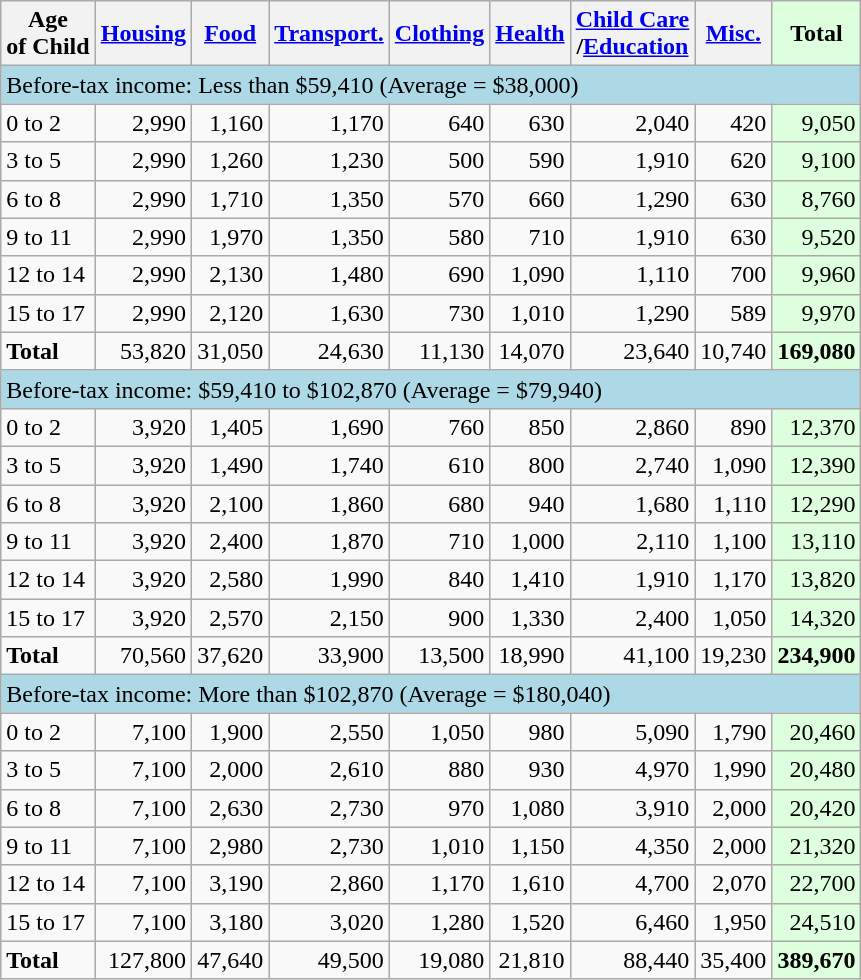<table class="wikitable" style="text-align: right;">
<tr>
<th>Age<br>of Child</th>
<th data-sort-type="number"><a href='#'>Housing</a></th>
<th data-sort-type="number"><a href='#'>Food</a></th>
<th data-sort-type="number"><a href='#'>Transport.</a></th>
<th data-sort-type="number"><a href='#'>Clothing</a></th>
<th data-sort-type="number"><a href='#'>Health</a></th>
<th data-sort-type="number"><a href='#'>Child Care</a><br>/<a href='#'>Education</a></th>
<th data-sort-type="number"><a href='#'>Misc.</a></th>
<th data-sort-type="number" style="background-color: #dfd;">Total</th>
</tr>
<tr>
<td colspan=9 style="background-color:lightblue;" align="left">Before-tax income: Less than $59,410 (Average = $38,000)</td>
</tr>
<tr>
<td align="left">0 to 2</td>
<td>2,990</td>
<td>1,160</td>
<td>1,170</td>
<td>640</td>
<td>630</td>
<td>2,040</td>
<td>420</td>
<td style="background-color: #dfd;">9,050</td>
</tr>
<tr>
<td align="left">3 to 5</td>
<td>2,990</td>
<td>1,260</td>
<td>1,230</td>
<td>500</td>
<td>590</td>
<td>1,910</td>
<td>620</td>
<td style="background-color: #dfd;">9,100</td>
</tr>
<tr>
<td align="left">6 to 8</td>
<td>2,990</td>
<td>1,710</td>
<td>1,350</td>
<td>570</td>
<td>660</td>
<td>1,290</td>
<td>630</td>
<td style="background-color: #dfd;">8,760</td>
</tr>
<tr>
<td align="left">9 to 11</td>
<td>2,990</td>
<td>1,970</td>
<td>1,350</td>
<td>580</td>
<td>710</td>
<td>1,910</td>
<td>630</td>
<td style="background-color: #dfd;">9,520</td>
</tr>
<tr>
<td align="left">12 to 14</td>
<td>2,990</td>
<td>2,130</td>
<td>1,480</td>
<td>690</td>
<td>1,090</td>
<td>1,110</td>
<td>700</td>
<td style="background-color: #dfd;">9,960</td>
</tr>
<tr>
<td align="left">15 to 17</td>
<td>2,990</td>
<td>2,120</td>
<td>1,630</td>
<td>730</td>
<td>1,010</td>
<td>1,290</td>
<td>589</td>
<td style="background-color: #dfd;">9,970</td>
</tr>
<tr>
<td align="left"><strong>Total</strong></td>
<td>53,820</td>
<td>31,050</td>
<td>24,630</td>
<td>11,130</td>
<td>14,070</td>
<td>23,640</td>
<td>10,740</td>
<td style="background-color: #dfd;"><strong>169,080</strong></td>
</tr>
<tr>
<td colspan=9 style="background-color:lightblue;" align="left">Before-tax income: $59,410 to $102,870 (Average = $79,940)</td>
</tr>
<tr>
<td align="left">0 to 2</td>
<td>3,920</td>
<td>1,405</td>
<td>1,690</td>
<td>760</td>
<td>850</td>
<td>2,860</td>
<td>890</td>
<td style="background-color: #dfd;">12,370</td>
</tr>
<tr>
<td align="left">3 to 5</td>
<td>3,920</td>
<td>1,490</td>
<td>1,740</td>
<td>610</td>
<td>800</td>
<td>2,740</td>
<td>1,090</td>
<td style="background-color: #dfd;">12,390</td>
</tr>
<tr>
<td align="left">6 to 8</td>
<td>3,920</td>
<td>2,100</td>
<td>1,860</td>
<td>680</td>
<td>940</td>
<td>1,680</td>
<td>1,110</td>
<td style="background-color: #dfd;">12,290</td>
</tr>
<tr>
<td align="left">9 to 11</td>
<td>3,920</td>
<td>2,400</td>
<td>1,870</td>
<td>710</td>
<td>1,000</td>
<td>2,110</td>
<td>1,100</td>
<td style="background-color: #dfd;">13,110</td>
</tr>
<tr>
<td align="left">12 to 14</td>
<td>3,920</td>
<td>2,580</td>
<td>1,990</td>
<td>840</td>
<td>1,410</td>
<td>1,910</td>
<td>1,170</td>
<td style="background-color: #dfd;">13,820</td>
</tr>
<tr>
<td align="left">15 to 17</td>
<td>3,920</td>
<td>2,570</td>
<td>2,150</td>
<td>900</td>
<td>1,330</td>
<td>2,400</td>
<td>1,050</td>
<td style="background-color: #dfd;">14,320</td>
</tr>
<tr>
<td align="left"><strong>Total</strong></td>
<td>70,560</td>
<td>37,620</td>
<td>33,900</td>
<td>13,500</td>
<td>18,990</td>
<td>41,100</td>
<td>19,230</td>
<td style="background-color: #dfd;"><strong>234,900</strong></td>
</tr>
<tr>
<td colspan=9 style="background-color:lightblue;" align="left">Before-tax income: More than $102,870 (Average = $180,040)</td>
</tr>
<tr>
<td align="left">0 to 2</td>
<td>7,100</td>
<td>1,900</td>
<td>2,550</td>
<td>1,050</td>
<td>980</td>
<td>5,090</td>
<td>1,790</td>
<td style="background-color: #dfd;">20,460</td>
</tr>
<tr>
<td align="left">3 to 5</td>
<td>7,100</td>
<td>2,000</td>
<td>2,610</td>
<td>880</td>
<td>930</td>
<td>4,970</td>
<td>1,990</td>
<td style="background-color: #dfd;">20,480</td>
</tr>
<tr>
<td align="left">6 to 8</td>
<td>7,100</td>
<td>2,630</td>
<td>2,730</td>
<td>970</td>
<td>1,080</td>
<td>3,910</td>
<td>2,000</td>
<td style="background-color: #dfd;">20,420</td>
</tr>
<tr>
<td align="left">9 to 11</td>
<td>7,100</td>
<td>2,980</td>
<td>2,730</td>
<td>1,010</td>
<td>1,150</td>
<td>4,350</td>
<td>2,000</td>
<td style="background-color: #dfd;">21,320</td>
</tr>
<tr>
<td align="left">12 to 14</td>
<td>7,100</td>
<td>3,190</td>
<td>2,860</td>
<td>1,170</td>
<td>1,610</td>
<td>4,700</td>
<td>2,070</td>
<td style="background-color: #dfd;">22,700</td>
</tr>
<tr>
<td align="left">15 to 17</td>
<td>7,100</td>
<td>3,180</td>
<td>3,020</td>
<td>1,280</td>
<td>1,520</td>
<td>6,460</td>
<td>1,950</td>
<td style="background-color: #dfd;">24,510</td>
</tr>
<tr>
<td align="left"><strong>Total</strong></td>
<td>127,800</td>
<td>47,640</td>
<td>49,500</td>
<td>19,080</td>
<td>21,810</td>
<td>88,440</td>
<td>35,400</td>
<td style="background-color: #dfd;"><strong>389,670</strong></td>
</tr>
</table>
